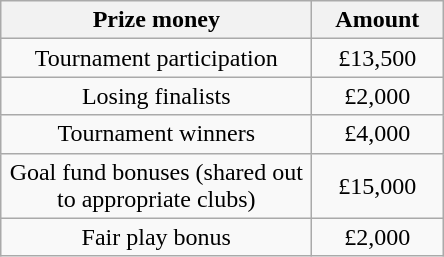<table class="wikitable" style="text-align:center;">
<tr>
<th width=200>Prize money</th>
<th width=80>Amount</th>
</tr>
<tr>
<td>Tournament participation</td>
<td>£13,500</td>
</tr>
<tr>
<td>Losing finalists</td>
<td>£2,000</td>
</tr>
<tr>
<td>Tournament winners</td>
<td>£4,000</td>
</tr>
<tr>
<td>Goal fund bonuses (shared out to appropriate clubs)</td>
<td>£15,000</td>
</tr>
<tr>
<td>Fair play bonus</td>
<td>£2,000</td>
</tr>
</table>
